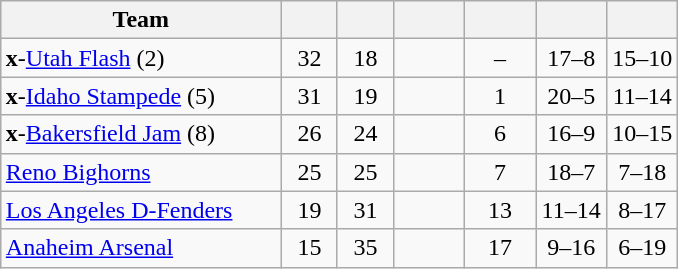<table class="wikitable" style="text-align:center; margin:1em auto;">
<tr>
<th style="width:180px">Team</th>
<th style="width:30px"></th>
<th style="width:30px"></th>
<th style="width:40px"></th>
<th style="width:40px"></th>
<th style="width:40px"></th>
<th style="width:40px"></th>
</tr>
<tr>
<td align=left><strong>x</strong>-<a href='#'>Utah Flash</a> (2)</td>
<td>32</td>
<td>18</td>
<td></td>
<td>–</td>
<td>17–8</td>
<td>15–10</td>
</tr>
<tr>
<td align=left><strong>x</strong>-<a href='#'>Idaho Stampede</a> (5)</td>
<td>31</td>
<td>19</td>
<td></td>
<td>1</td>
<td>20–5</td>
<td>11–14</td>
</tr>
<tr>
<td align=left><strong>x</strong>-<a href='#'>Bakersfield Jam</a> (8)</td>
<td>26</td>
<td>24</td>
<td></td>
<td>6</td>
<td>16–9</td>
<td>10–15</td>
</tr>
<tr>
<td align=left><a href='#'>Reno Bighorns</a></td>
<td>25</td>
<td>25</td>
<td></td>
<td>7</td>
<td>18–7</td>
<td>7–18</td>
</tr>
<tr>
<td align=left><a href='#'>Los Angeles D-Fenders</a></td>
<td>19</td>
<td>31</td>
<td></td>
<td>13</td>
<td>11–14</td>
<td>8–17</td>
</tr>
<tr>
<td align=left><a href='#'>Anaheim Arsenal</a></td>
<td>15</td>
<td>35</td>
<td></td>
<td>17</td>
<td>9–16</td>
<td>6–19</td>
</tr>
</table>
